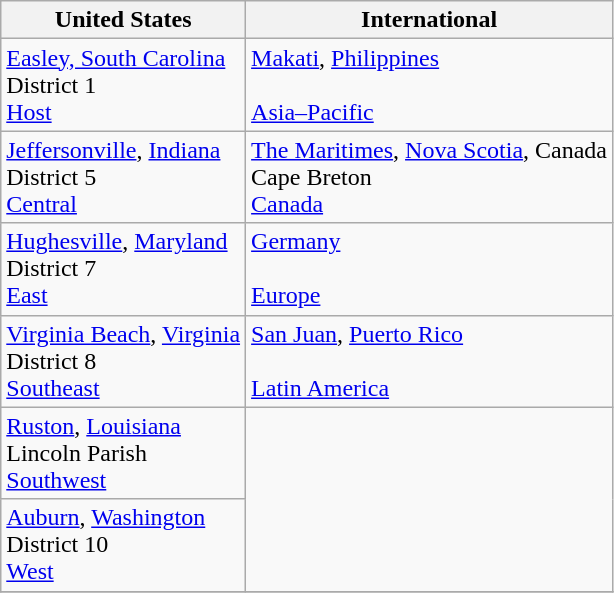<table class="wikitable">
<tr>
<th>United States</th>
<th>International</th>
</tr>
<tr>
<td> <a href='#'>Easley, South Carolina</a><br>District 1<br><a href='#'>Host</a></td>
<td> <a href='#'>Makati</a>, <a href='#'>Philippines</a><br><br><a href='#'>Asia–Pacific</a></td>
</tr>
<tr>
<td> <a href='#'>Jeffersonville</a>, <a href='#'>Indiana</a><br>District 5<br><a href='#'>Central</a></td>
<td> <a href='#'>The Maritimes</a>, <a href='#'>Nova Scotia</a>, Canada<br>Cape Breton<br><a href='#'>Canada</a></td>
</tr>
<tr>
<td> <a href='#'>Hughesville</a>, <a href='#'>Maryland</a><br>District 7<br><a href='#'>East</a></td>
<td> <a href='#'>Germany</a><br><br><a href='#'>Europe</a></td>
</tr>
<tr>
<td> <a href='#'>Virginia Beach</a>, <a href='#'>Virginia</a><br>District 8<br><a href='#'>Southeast</a></td>
<td> <a href='#'>San Juan</a>, <a href='#'>Puerto Rico</a><br><br><a href='#'>Latin America</a></td>
</tr>
<tr>
<td> <a href='#'>Ruston</a>, <a href='#'>Louisiana</a><br>Lincoln Parish<br><a href='#'>Southwest</a></td>
<td rowspan=2></td>
</tr>
<tr>
<td> <a href='#'>Auburn</a>, <a href='#'>Washington</a><br>District 10<br><a href='#'>West</a></td>
</tr>
<tr>
</tr>
</table>
